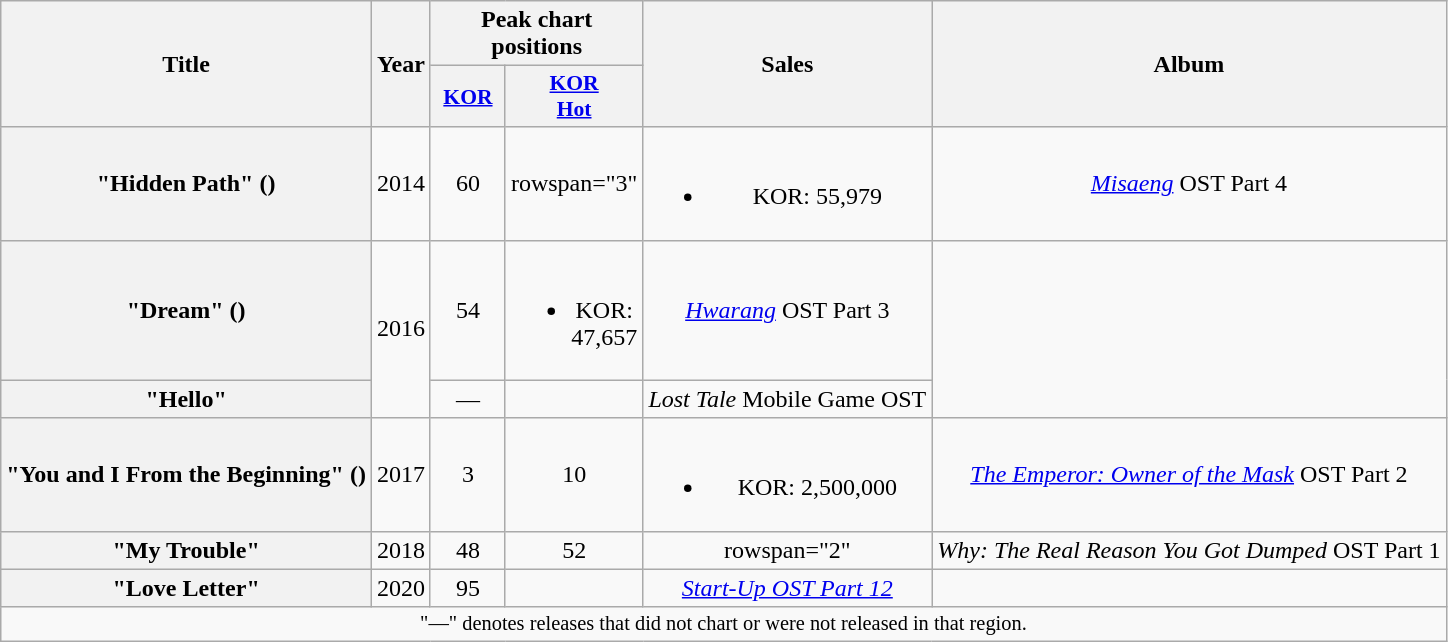<table class="wikitable plainrowheaders" style="text-align:center;">
<tr>
<th scope="col" rowspan="2">Title</th>
<th scope="col" rowspan="2">Year</th>
<th scope="col" colspan="2">Peak chart positions</th>
<th scope="col" rowspan="2">Sales</th>
<th scope="col" rowspan="2">Album</th>
</tr>
<tr>
<th scope="col" style="width:3em;font-size:90%;"><a href='#'>KOR</a><br></th>
<th scope="col" style="width:3em;font-size:90%;"><a href='#'>KOR<br>Hot</a><br></th>
</tr>
<tr>
<th scope="row">"Hidden Path" ()</th>
<td>2014</td>
<td>60</td>
<td>rowspan="3" </td>
<td><br><ul><li>KOR: 55,979</li></ul></td>
<td><em><a href='#'>Misaeng</a></em> OST Part 4</td>
</tr>
<tr>
<th scope="row">"Dream" ()</th>
<td rowspan="2">2016</td>
<td>54</td>
<td><br><ul><li>KOR: 47,657</li></ul></td>
<td><em><a href='#'>Hwarang</a></em> OST Part 3</td>
</tr>
<tr>
<th scope="row">"Hello"</th>
<td>—</td>
<td></td>
<td><em>Lost Tale</em> Mobile Game OST</td>
</tr>
<tr>
<th scope="row">"You and I From the Beginning" ()</th>
<td>2017</td>
<td>3</td>
<td>10</td>
<td><br><ul><li>KOR: 2,500,000</li></ul></td>
<td><em><a href='#'>The Emperor: Owner of the Mask</a></em> OST Part 2</td>
</tr>
<tr>
<th scope="row">"My Trouble"</th>
<td>2018</td>
<td>48</td>
<td>52</td>
<td>rowspan="2"  </td>
<td><em>Why: The Real Reason You Got Dumped</em> OST Part 1</td>
</tr>
<tr>
<th scope="row">"Love Letter"</th>
<td>2020</td>
<td>95</td>
<td></td>
<td><em><a href='#'>Start-Up OST Part 12</a></em></td>
</tr>
<tr>
<td colspan="8" style="font-size:85%;">"—" denotes releases that did not chart or were not released in that region.</td>
</tr>
</table>
